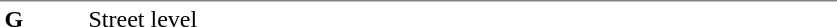<table table border=0 cellspacing=0 cellpadding=3>
<tr>
<td style="border-top:solid 1px gray;" width=50 valign=top><strong>G</strong></td>
<td style="border-top:solid 1px gray;" width=100 valign=top>Street level</td>
<td style="border-top:solid 1px gray;" width=390 valign=top></td>
</tr>
</table>
